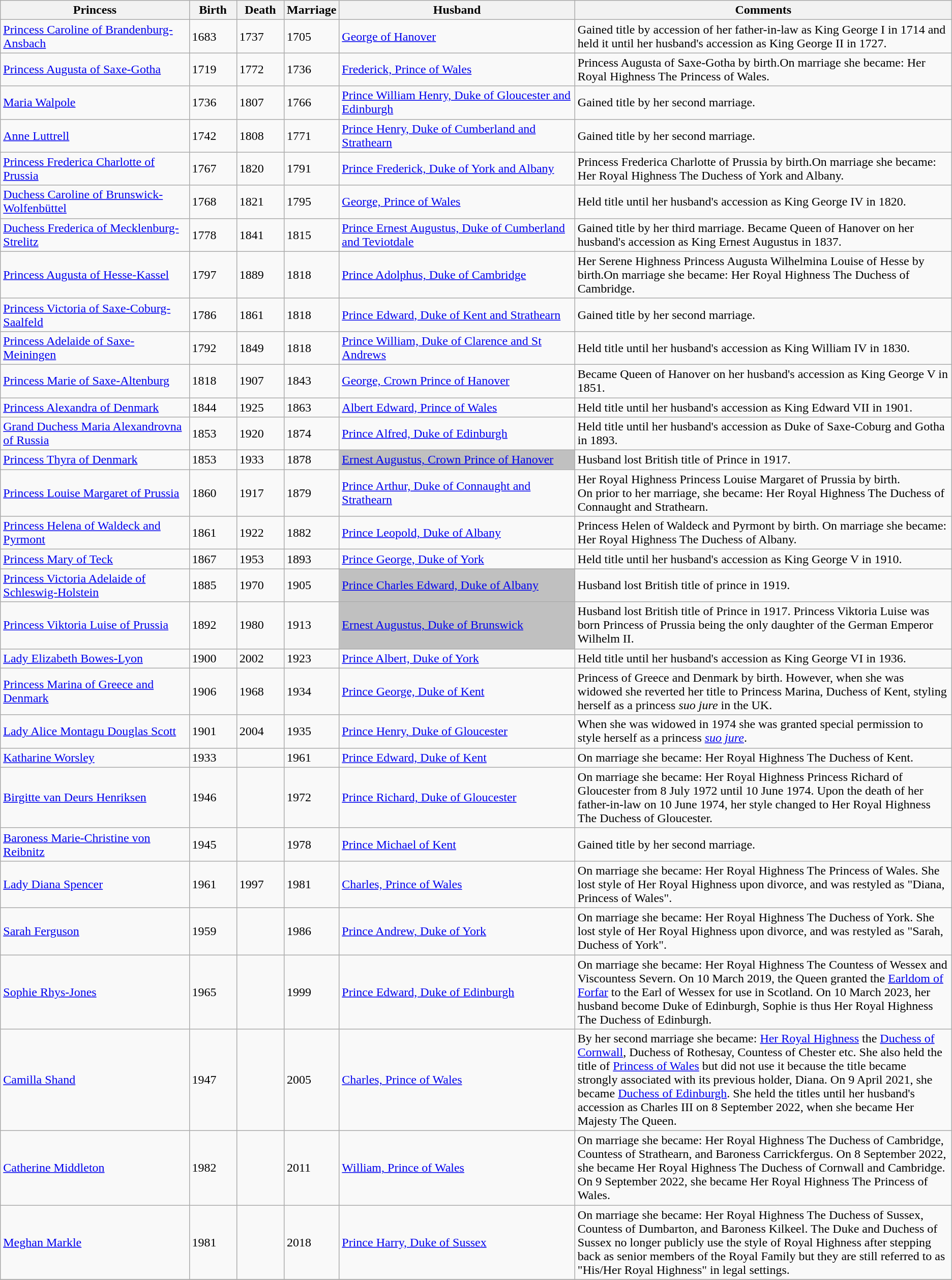<table class="wikitable sortable">
<tr>
<th style="width:20%">Princess</th>
<th style="width:5%">Birth</th>
<th style="width:5%">Death</th>
<th style="width:5%">Marriage</th>
<th style="width:25%">Husband</th>
<th style="width:45%">Comments</th>
</tr>
<tr>
<td><a href='#'>Princess Caroline of Brandenburg-Ansbach</a></td>
<td>1683</td>
<td>1737</td>
<td>1705</td>
<td><a href='#'>George of Hanover</a></td>
<td>Gained title by accession of her father-in-law as King George I in 1714 and held it until her husband's accession as King George II in 1727.</td>
</tr>
<tr>
<td><a href='#'>Princess Augusta of Saxe-Gotha</a></td>
<td>1719</td>
<td>1772</td>
<td>1736</td>
<td><a href='#'>Frederick, Prince of Wales</a></td>
<td>Princess Augusta of Saxe-Gotha by birth.On marriage she became: Her Royal Highness The Princess of Wales.</td>
</tr>
<tr>
<td><a href='#'>Maria Walpole</a></td>
<td>1736</td>
<td>1807</td>
<td>1766</td>
<td><a href='#'>Prince William Henry, Duke of Gloucester and Edinburgh</a></td>
<td>Gained title by her second marriage.</td>
</tr>
<tr>
<td><a href='#'>Anne Luttrell</a></td>
<td>1742</td>
<td>1808</td>
<td>1771</td>
<td><a href='#'>Prince Henry, Duke of Cumberland and Strathearn</a></td>
<td>Gained title by her second marriage.</td>
</tr>
<tr>
<td><a href='#'>Princess Frederica Charlotte of Prussia</a></td>
<td>1767</td>
<td>1820</td>
<td>1791</td>
<td><a href='#'>Prince Frederick, Duke of York and Albany</a></td>
<td>Princess Frederica Charlotte of Prussia by birth.On marriage she became: Her Royal Highness The Duchess of York and Albany.</td>
</tr>
<tr>
<td><a href='#'>Duchess Caroline of Brunswick-Wolfenbüttel</a></td>
<td>1768</td>
<td>1821</td>
<td>1795</td>
<td><a href='#'>George, Prince of Wales</a></td>
<td>Held title until her husband's accession as King George IV in 1820.</td>
</tr>
<tr>
<td><a href='#'>Duchess Frederica of Mecklenburg-Strelitz</a></td>
<td>1778</td>
<td>1841</td>
<td>1815</td>
<td><a href='#'>Prince Ernest Augustus, Duke of Cumberland and Teviotdale</a></td>
<td>Gained title by her third marriage. Became Queen of Hanover on her husband's accession as King Ernest Augustus in 1837.</td>
</tr>
<tr>
<td><a href='#'>Princess Augusta of Hesse-Kassel</a></td>
<td>1797</td>
<td>1889</td>
<td>1818</td>
<td><a href='#'>Prince Adolphus, Duke of Cambridge</a></td>
<td>Her Serene Highness  Princess Augusta Wilhelmina Louise of Hesse by birth.On marriage she became: Her Royal Highness The Duchess of Cambridge.</td>
</tr>
<tr>
<td><a href='#'>Princess Victoria of Saxe-Coburg-Saalfeld</a></td>
<td>1786</td>
<td>1861</td>
<td>1818</td>
<td><a href='#'>Prince Edward, Duke of Kent and Strathearn</a></td>
<td>Gained title by her second marriage.</td>
</tr>
<tr>
<td><a href='#'>Princess Adelaide of Saxe-Meiningen</a></td>
<td>1792</td>
<td>1849</td>
<td>1818</td>
<td><a href='#'>Prince William, Duke of Clarence and St Andrews</a></td>
<td>Held title until her husband's accession as King William IV in 1830.</td>
</tr>
<tr>
<td><a href='#'>Princess Marie of Saxe-Altenburg</a></td>
<td>1818</td>
<td>1907</td>
<td>1843</td>
<td><a href='#'>George, Crown Prince of Hanover</a></td>
<td>Became Queen of Hanover on her husband's accession as King George V in 1851.</td>
</tr>
<tr>
<td><a href='#'>Princess Alexandra of Denmark</a></td>
<td>1844</td>
<td>1925</td>
<td>1863</td>
<td><a href='#'>Albert Edward, Prince of Wales</a></td>
<td>Held title until her husband's accession as King Edward VII in 1901.</td>
</tr>
<tr>
<td><a href='#'>Grand Duchess Maria Alexandrovna of Russia</a></td>
<td>1853</td>
<td>1920</td>
<td>1874</td>
<td><a href='#'>Prince Alfred, Duke of Edinburgh</a></td>
<td>Held title until her husband's accession as Duke of Saxe-Coburg and Gotha in 1893.</td>
</tr>
<tr>
<td><a href='#'>Princess Thyra of Denmark</a></td>
<td>1853</td>
<td>1933</td>
<td>1878</td>
<td style="background:silver"><a href='#'>Ernest Augustus, Crown Prince of Hanover</a></td>
<td>Husband lost British title of Prince in 1917.</td>
</tr>
<tr>
<td><a href='#'>Princess Louise Margaret of Prussia</a></td>
<td>1860</td>
<td>1917</td>
<td>1879</td>
<td><a href='#'>Prince Arthur, Duke of Connaught and Strathearn</a></td>
<td>Her Royal Highness Princess Louise Margaret of Prussia by birth.<br>On prior to her marriage, she became: Her Royal Highness The Duchess of Connaught and Strathearn.</td>
</tr>
<tr>
<td><a href='#'>Princess Helena of Waldeck and Pyrmont</a></td>
<td>1861</td>
<td>1922</td>
<td>1882</td>
<td><a href='#'>Prince Leopold, Duke of Albany</a></td>
<td>Princess Helen of Waldeck and Pyrmont by birth. On marriage she became: Her Royal Highness The Duchess of Albany.</td>
</tr>
<tr>
<td><a href='#'>Princess Mary of Teck</a></td>
<td>1867</td>
<td>1953</td>
<td>1893</td>
<td><a href='#'>Prince George, Duke of York</a></td>
<td>Held title until her husband's accession as King George V in 1910.</td>
</tr>
<tr>
<td><a href='#'>Princess Victoria Adelaide of Schleswig-Holstein</a></td>
<td>1885</td>
<td>1970</td>
<td>1905</td>
<td style="background:silver"><a href='#'>Prince Charles Edward, Duke of Albany</a></td>
<td>Husband lost British title of prince in 1919.</td>
</tr>
<tr>
<td><a href='#'>Princess Viktoria Luise of Prussia</a></td>
<td>1892</td>
<td>1980</td>
<td>1913</td>
<td style="background:silver"><a href='#'>Ernest Augustus, Duke of Brunswick</a></td>
<td>Husband lost British title of Prince in 1917. Princess Viktoria Luise was born Princess of Prussia being the only daughter of the German Emperor Wilhelm II.</td>
</tr>
<tr>
<td><a href='#'>Lady Elizabeth Bowes-Lyon</a></td>
<td>1900</td>
<td>2002</td>
<td>1923</td>
<td><a href='#'>Prince Albert, Duke of York</a></td>
<td>Held title until her husband's accession as King George VI in 1936.</td>
</tr>
<tr>
<td><a href='#'>Princess Marina of Greece and Denmark</a></td>
<td>1906</td>
<td>1968</td>
<td>1934</td>
<td><a href='#'>Prince George, Duke of Kent</a></td>
<td>Princess of Greece and Denmark by birth. However, when she was widowed she reverted her title to Princess Marina, Duchess of Kent, styling herself as a princess <em>suo jure</em> in the UK.</td>
</tr>
<tr>
<td><a href='#'>Lady Alice Montagu Douglas Scott</a></td>
<td>1901</td>
<td>2004</td>
<td>1935</td>
<td><a href='#'>Prince Henry, Duke of Gloucester</a></td>
<td>When she was widowed in 1974 she was granted special permission to style herself as a princess <em><a href='#'>suo jure</a></em>.</td>
</tr>
<tr>
<td><a href='#'>Katharine Worsley</a></td>
<td>1933</td>
<td></td>
<td>1961</td>
<td><a href='#'>Prince Edward, Duke of Kent</a></td>
<td>On marriage she became: Her Royal Highness The Duchess of Kent.</td>
</tr>
<tr>
<td><a href='#'>Birgitte van Deurs Henriksen</a></td>
<td>1946</td>
<td></td>
<td>1972</td>
<td><a href='#'>Prince Richard, Duke of Gloucester</a></td>
<td>On marriage she became: Her Royal Highness Princess Richard of Gloucester from 8 July 1972 until 10 June 1974. Upon the death of her father-in-law on 10 June 1974, her style changed to Her Royal Highness The Duchess of Gloucester.</td>
</tr>
<tr>
<td><a href='#'>Baroness Marie-Christine von Reibnitz</a></td>
<td>1945</td>
<td></td>
<td>1978</td>
<td><a href='#'>Prince Michael of Kent</a></td>
<td>Gained title by her second marriage.</td>
</tr>
<tr>
<td><a href='#'>Lady Diana Spencer</a></td>
<td>1961</td>
<td>1997</td>
<td>1981</td>
<td><a href='#'>Charles, Prince of Wales</a></td>
<td>On marriage she became: Her Royal Highness The Princess of Wales. She lost style of Her Royal Highness upon divorce, and was restyled as "Diana, Princess of Wales".</td>
</tr>
<tr>
<td><a href='#'>Sarah Ferguson</a></td>
<td>1959</td>
<td></td>
<td>1986</td>
<td><a href='#'>Prince Andrew, Duke of York</a></td>
<td>On marriage she became: Her Royal Highness The Duchess of York. She lost style of Her Royal Highness upon divorce, and was restyled as "Sarah, Duchess of York".</td>
</tr>
<tr>
<td><a href='#'>Sophie Rhys-Jones</a></td>
<td>1965</td>
<td></td>
<td>1999</td>
<td><a href='#'>Prince Edward, Duke of Edinburgh</a></td>
<td>On marriage she became: Her Royal Highness The Countess of Wessex and Viscountess Severn. On 10 March 2019, the Queen granted the <a href='#'>Earldom of Forfar</a> to the Earl of Wessex for use in Scotland. On 10 March 2023, her husband become Duke of Edinburgh, Sophie is thus Her Royal Highness The Duchess of Edinburgh.</td>
</tr>
<tr>
<td><a href='#'>Camilla Shand</a></td>
<td>1947</td>
<td></td>
<td>2005</td>
<td><a href='#'>Charles, Prince of Wales</a></td>
<td>By her second marriage she became: <a href='#'>Her Royal Highness</a> the <a href='#'>Duchess of Cornwall</a>, Duchess of Rothesay, Countess of Chester etc. She also held the title of <a href='#'>Princess of Wales</a> but did not use it because the title became strongly associated with its previous holder, Diana. On 9 April 2021, she became <a href='#'>Duchess of Edinburgh</a>. She held the titles until her husband's accession as Charles III on 8 September 2022, when she became Her Majesty The Queen.</td>
</tr>
<tr>
<td><a href='#'>Catherine Middleton</a></td>
<td>1982</td>
<td></td>
<td>2011</td>
<td><a href='#'>William, Prince of Wales</a></td>
<td>On marriage she became: Her Royal Highness The Duchess of Cambridge, Countess of Strathearn, and Baroness Carrickfergus. On 8 September 2022, she became Her Royal Highness The Duchess of Cornwall and Cambridge. On 9 September 2022, she became Her Royal Highness The Princess of Wales.</td>
</tr>
<tr>
<td><a href='#'>Meghan Markle</a></td>
<td>1981</td>
<td></td>
<td>2018</td>
<td><a href='#'>Prince Harry, Duke of Sussex</a></td>
<td>On marriage she became: Her Royal Highness The Duchess of Sussex, Countess of Dumbarton, and Baroness Kilkeel. The Duke and Duchess of Sussex no longer publicly use the style of Royal Highness after stepping back as senior members of the Royal Family but they are still referred to as "His/Her Royal Highness" in legal settings.</td>
</tr>
<tr>
</tr>
</table>
